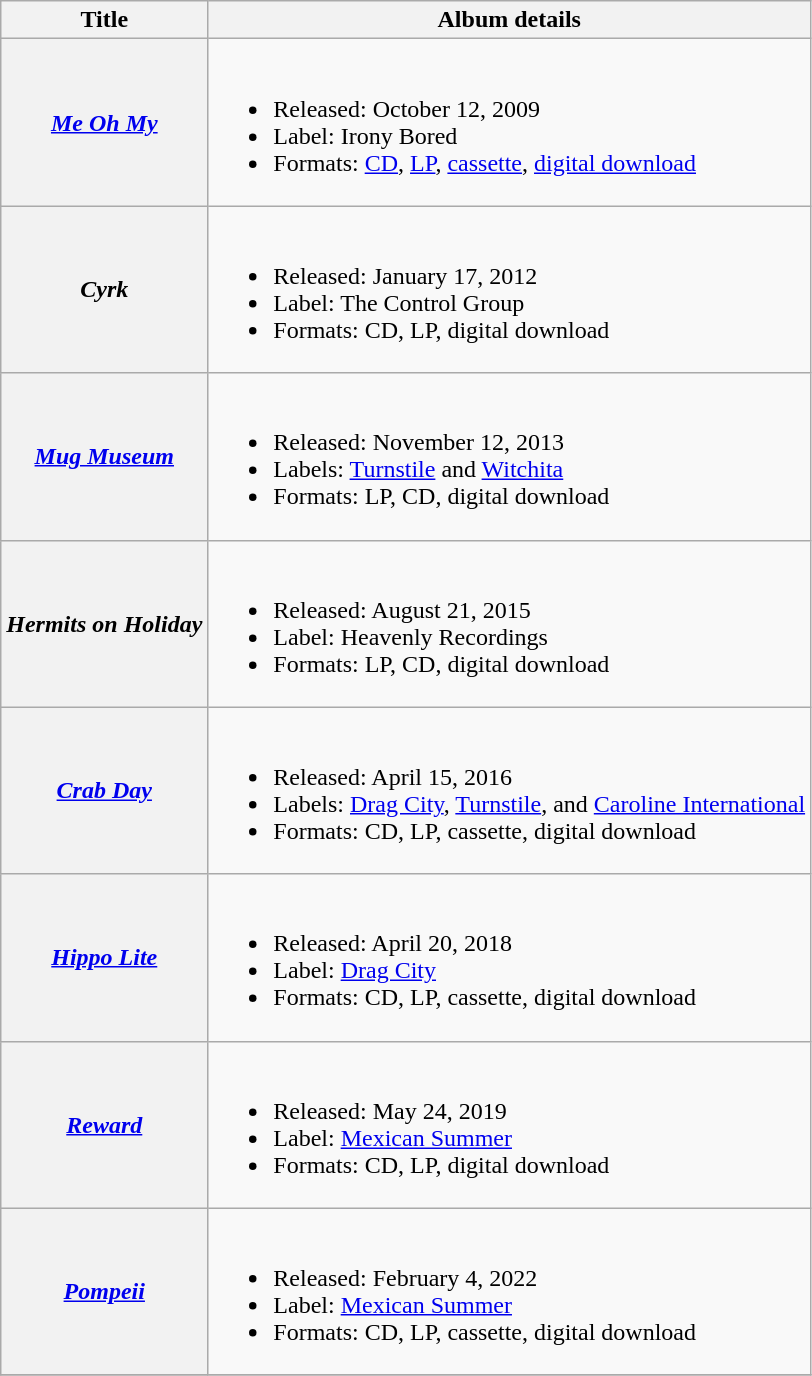<table class="wikitable plainrowheaders" style="text-align:center;">
<tr>
<th scope="col" style="width:200;">Title</th>
<th scope="col" style="width:260;">Album details</th>
</tr>
<tr>
<th scope="row"><em><a href='#'>Me Oh My</a></em></th>
<td style="text-align:left;"><br><ul><li>Released: October 12, 2009</li><li>Label: Irony Bored</li><li>Formats: <a href='#'>CD</a>, <a href='#'>LP</a>, <a href='#'>cassette</a>, <a href='#'>digital download</a></li></ul></td>
</tr>
<tr>
<th scope="row"><em>Cyrk</em></th>
<td style="text-align:left;"><br><ul><li>Released: January 17, 2012</li><li>Label: The Control Group</li><li>Formats: CD, LP, digital download</li></ul></td>
</tr>
<tr>
<th scope="row"><em><a href='#'>Mug Museum</a></em></th>
<td style="text-align:left;"><br><ul><li>Released: November 12, 2013</li><li>Labels: <a href='#'>Turnstile</a> and <a href='#'>Witchita</a></li><li>Formats: LP, CD, digital download</li></ul></td>
</tr>
<tr>
<th scope="row"><em>Hermits on Holiday</em><br></th>
<td style="text-align:left;"><br><ul><li>Released: August 21, 2015</li><li>Label: Heavenly Recordings</li><li>Formats: LP, CD, digital download</li></ul></td>
</tr>
<tr>
<th scope="row"><em><a href='#'>Crab Day</a></em></th>
<td style="text-align:left;"><br><ul><li>Released: April 15, 2016</li><li>Labels: <a href='#'>Drag City</a>, <a href='#'>Turnstile</a>, and <a href='#'>Caroline International</a></li><li>Formats: CD, LP, cassette, digital download</li></ul></td>
</tr>
<tr>
<th scope="row"><em><a href='#'>Hippo Lite</a></em><br></th>
<td style="text-align:left;"><br><ul><li>Released: April 20, 2018</li><li>Label: <a href='#'>Drag City</a></li><li>Formats: CD, LP, cassette, digital download</li></ul></td>
</tr>
<tr>
<th scope="row"><em><a href='#'>Reward</a></em></th>
<td style="text-align:left;"><br><ul><li>Released: May 24, 2019</li><li>Label: <a href='#'>Mexican Summer</a></li><li>Formats: CD, LP, digital download</li></ul></td>
</tr>
<tr>
<th scope="row"><em><a href='#'>Pompeii</a></em></th>
<td style="text-align:left;"><br><ul><li>Released: February 4, 2022</li><li>Label: <a href='#'>Mexican Summer</a></li><li>Formats: CD, LP, cassette, digital download</li></ul></td>
</tr>
<tr>
</tr>
</table>
